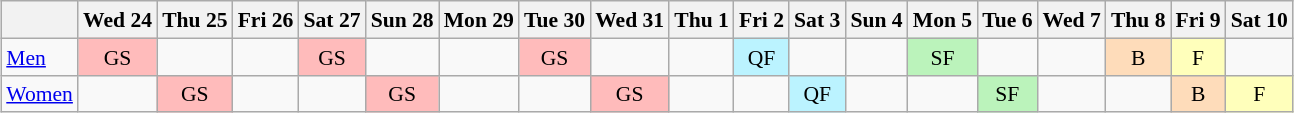<table class="wikitable" style="margin:0.5em auto; font-size:90%; line-height:1.25em;text-align:center">
<tr>
<th></th>
<th>Wed 24</th>
<th>Thu 25</th>
<th>Fri 26</th>
<th>Sat 27</th>
<th>Sun 28</th>
<th>Mon 29</th>
<th>Tue 30</th>
<th>Wed 31</th>
<th>Thu 1</th>
<th>Fri 2</th>
<th>Sat 3</th>
<th>Sun 4</th>
<th>Mon 5</th>
<th>Tue 6</th>
<th>Wed 7</th>
<th>Thu 8</th>
<th>Fri 9</th>
<th>Sat 10</th>
</tr>
<tr>
<td align="left"><a href='#'>Men</a></td>
<td bgcolor="#FFBBBB">GS</td>
<td></td>
<td></td>
<td bgcolor="#FFBBBB">GS</td>
<td></td>
<td></td>
<td bgcolor="#FFBBBB">GS</td>
<td></td>
<td></td>
<td bgcolor="#BBF3FF">QF</td>
<td></td>
<td></td>
<td bgcolor="#BBF3BB">SF</td>
<td></td>
<td></td>
<td bgcolor="#FEDCBA">B</td>
<td bgcolor="#FFFFBB">F</td>
<td></td>
</tr>
<tr>
<td align="left"><a href='#'>Women</a></td>
<td></td>
<td bgcolor="#FFBBBB">GS</td>
<td></td>
<td></td>
<td bgcolor="#FFBBBB">GS</td>
<td></td>
<td></td>
<td bgcolor="#FFBBBB">GS</td>
<td></td>
<td></td>
<td bgcolor="#BBF3FF">QF</td>
<td></td>
<td></td>
<td bgcolor="#BBF3BB">SF</td>
<td></td>
<td></td>
<td bgcolor="#FEDCBA">B</td>
<td bgcolor="#FFFFBB">F</td>
</tr>
</table>
